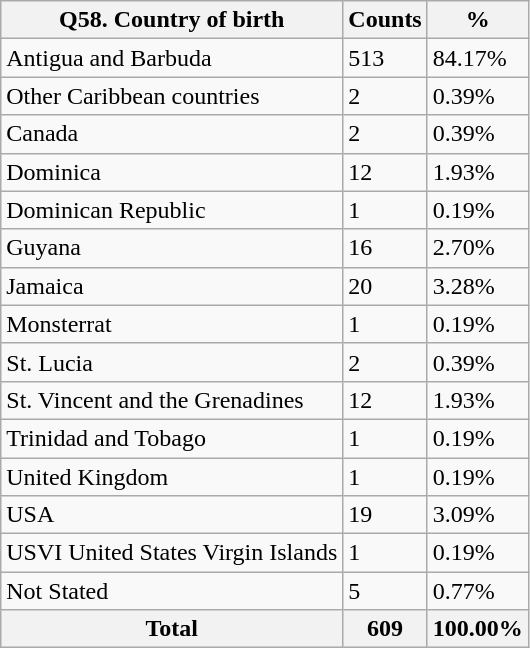<table class="wikitable sortable">
<tr>
<th>Q58. Country of birth</th>
<th>Counts</th>
<th>%</th>
</tr>
<tr>
<td>Antigua and Barbuda</td>
<td>513</td>
<td>84.17%</td>
</tr>
<tr>
<td>Other Caribbean countries</td>
<td>2</td>
<td>0.39%</td>
</tr>
<tr>
<td>Canada</td>
<td>2</td>
<td>0.39%</td>
</tr>
<tr>
<td>Dominica</td>
<td>12</td>
<td>1.93%</td>
</tr>
<tr>
<td>Dominican Republic</td>
<td>1</td>
<td>0.19%</td>
</tr>
<tr>
<td>Guyana</td>
<td>16</td>
<td>2.70%</td>
</tr>
<tr>
<td>Jamaica</td>
<td>20</td>
<td>3.28%</td>
</tr>
<tr>
<td>Monsterrat</td>
<td>1</td>
<td>0.19%</td>
</tr>
<tr>
<td>St. Lucia</td>
<td>2</td>
<td>0.39%</td>
</tr>
<tr>
<td>St. Vincent and the Grenadines</td>
<td>12</td>
<td>1.93%</td>
</tr>
<tr>
<td>Trinidad and Tobago</td>
<td>1</td>
<td>0.19%</td>
</tr>
<tr>
<td>United Kingdom</td>
<td>1</td>
<td>0.19%</td>
</tr>
<tr>
<td>USA</td>
<td>19</td>
<td>3.09%</td>
</tr>
<tr>
<td>USVI United States Virgin Islands</td>
<td>1</td>
<td>0.19%</td>
</tr>
<tr>
<td>Not Stated</td>
<td>5</td>
<td>0.77%</td>
</tr>
<tr>
<th>Total</th>
<th>609</th>
<th>100.00%</th>
</tr>
</table>
